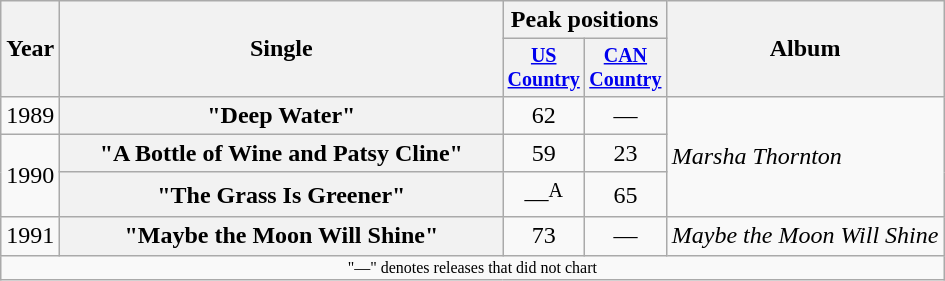<table class="wikitable plainrowheaders" style="text-align:center;">
<tr>
<th rowspan="2">Year</th>
<th rowspan="2" style="width:18em;">Single</th>
<th colspan="2">Peak positions</th>
<th rowspan="2">Album</th>
</tr>
<tr style="font-size:smaller;">
<th width="45"><a href='#'>US Country</a><br></th>
<th width="45"><a href='#'>CAN Country</a><br></th>
</tr>
<tr>
<td>1989</td>
<th scope="row">"Deep Water"</th>
<td>62</td>
<td>—</td>
<td align="left" rowspan="3"><em>Marsha Thornton</em></td>
</tr>
<tr>
<td rowspan="2">1990</td>
<th scope="row">"A Bottle of Wine and Patsy Cline"</th>
<td>59</td>
<td>23</td>
</tr>
<tr>
<th scope="row">"The Grass Is Greener"</th>
<td>—<sup>A</sup></td>
<td>65</td>
</tr>
<tr>
<td>1991</td>
<th scope="row">"Maybe the Moon Will Shine"</th>
<td>73</td>
<td>—</td>
<td align="left"><em>Maybe the Moon Will Shine</em></td>
</tr>
<tr>
<td colspan="5" style="font-size:8pt">"—" denotes releases that did not chart</td>
</tr>
</table>
